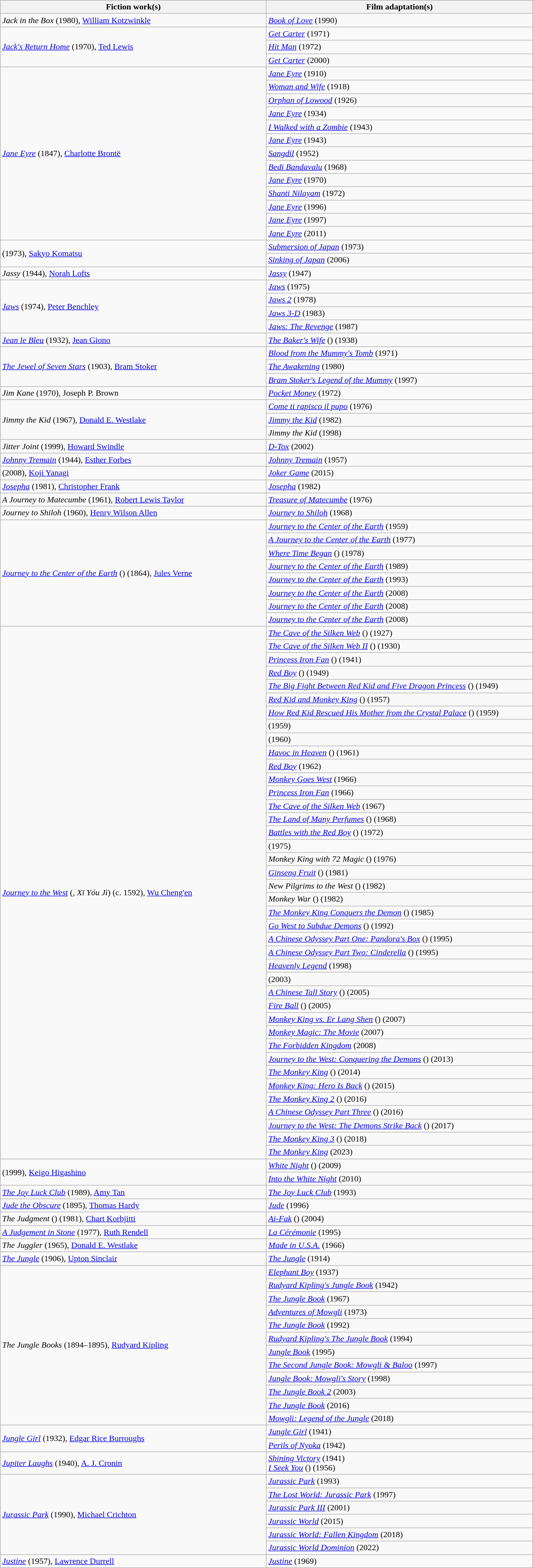<table class="wikitable">
<tr>
<th width="500">Fiction work(s)</th>
<th width="500">Film adaptation(s)</th>
</tr>
<tr>
<td><em>Jack in the Box</em> (1980), <a href='#'>William Kotzwinkle</a></td>
<td><em><a href='#'>Book of Love</a></em> (1990)</td>
</tr>
<tr>
<td rowspan="3"><em><a href='#'>Jack's Return Home</a></em> (1970), <a href='#'>Ted Lewis</a></td>
<td><em><a href='#'>Get Carter</a></em> (1971)</td>
</tr>
<tr>
<td><em><a href='#'>Hit Man</a></em> (1972)</td>
</tr>
<tr>
<td><em><a href='#'>Get Carter</a></em> (2000)</td>
</tr>
<tr>
<td rowspan="13"><em><a href='#'>Jane Eyre</a></em> (1847), <a href='#'>Charlotte Brontë</a></td>
<td><em><a href='#'>Jane Eyre</a></em> (1910)</td>
</tr>
<tr>
<td><em><a href='#'>Woman and Wife</a></em> (1918)</td>
</tr>
<tr>
<td><em><a href='#'>Orphan of Lowood</a></em> (1926)</td>
</tr>
<tr>
<td><em><a href='#'>Jane Eyre</a></em> (1934)</td>
</tr>
<tr>
<td><em><a href='#'>I Walked with a Zombie</a></em> (1943)</td>
</tr>
<tr>
<td><em><a href='#'>Jane Eyre</a></em> (1943)</td>
</tr>
<tr>
<td><em><a href='#'>Sangdil</a></em> (1952)</td>
</tr>
<tr>
<td><em><a href='#'>Bedi Bandavalu</a></em> (1968)</td>
</tr>
<tr>
<td><em><a href='#'>Jane Eyre</a></em> (1970)</td>
</tr>
<tr>
<td><em><a href='#'>Shanti Nilayam</a></em> (1972)</td>
</tr>
<tr>
<td><em><a href='#'>Jane Eyre</a></em> (1996)</td>
</tr>
<tr>
<td><em><a href='#'>Jane Eyre</a></em> (1997)</td>
</tr>
<tr>
<td><em><a href='#'>Jane Eyre</a></em> (2011)</td>
</tr>
<tr>
<td rowspan="2"> (1973), <a href='#'>Sakyo Komatsu</a></td>
<td><em><a href='#'>Submersion of Japan</a></em> (1973)</td>
</tr>
<tr>
<td><em><a href='#'>Sinking of Japan</a></em> (2006)</td>
</tr>
<tr>
<td><em>Jassy</em> (1944), <a href='#'>Norah Lofts</a></td>
<td><em><a href='#'>Jassy</a></em> (1947)</td>
</tr>
<tr>
<td rowspan="4"><em><a href='#'>Jaws</a></em> (1974), <a href='#'>Peter Benchley</a></td>
<td><em><a href='#'>Jaws</a></em> (1975)</td>
</tr>
<tr>
<td><em><a href='#'>Jaws 2</a></em> (1978)</td>
</tr>
<tr>
<td><em><a href='#'>Jaws 3-D</a></em> (1983)</td>
</tr>
<tr>
<td><em><a href='#'>Jaws: The Revenge</a></em> (1987)</td>
</tr>
<tr>
<td><em><a href='#'>Jean le Bleu</a></em> (1932), <a href='#'>Jean Giono</a></td>
<td><em><a href='#'>The Baker's Wife</a></em> () (1938)</td>
</tr>
<tr>
<td rowspan="3"><em><a href='#'>The Jewel of Seven Stars</a></em> (1903), <a href='#'>Bram Stoker</a></td>
<td><em><a href='#'>Blood from the Mummy's Tomb</a></em> (1971)</td>
</tr>
<tr>
<td><em><a href='#'>The Awakening</a></em> (1980)</td>
</tr>
<tr>
<td><em><a href='#'>Bram Stoker's Legend of the Mummy</a></em> (1997)</td>
</tr>
<tr>
<td><em>Jim Kane</em> (1970), Joseph P. Brown</td>
<td><em><a href='#'>Pocket Money</a></em> (1972)</td>
</tr>
<tr>
<td rowspan="3"><em>Jimmy the Kid</em> (1967), <a href='#'>Donald E. Westlake</a></td>
<td><em><a href='#'>Come ti rapisco il pupo</a></em> (1976)</td>
</tr>
<tr>
<td><em><a href='#'>Jimmy the Kid</a></em> (1982)</td>
</tr>
<tr>
<td><em>Jimmy the Kid</em> (1998)</td>
</tr>
<tr>
<td><em>Jitter Joint</em> (1999), <a href='#'>Howard Swindle</a></td>
<td><em><a href='#'>D-Tox</a></em> (2002)</td>
</tr>
<tr>
<td><em><a href='#'>Johnny Tremain</a></em> (1944), <a href='#'>Esther Forbes</a></td>
<td><em><a href='#'>Johnny Tremain</a></em> (1957)</td>
</tr>
<tr>
<td> (2008), <a href='#'>Koji Yanagi</a></td>
<td><em><a href='#'>Joker Game</a></em> (2015)</td>
</tr>
<tr>
<td><em><a href='#'>Josepha</a></em> (1981), <a href='#'>Christopher Frank</a></td>
<td><em><a href='#'>Josepha</a></em> (1982)</td>
</tr>
<tr>
<td><em>A Journey to Matecumbe</em> (1961), <a href='#'>Robert Lewis Taylor</a></td>
<td><em><a href='#'>Treasure of Matecumbe</a></em> (1976)</td>
</tr>
<tr>
<td><em>Journey to Shiloh</em> (1960), <a href='#'>Henry Wilson Allen</a></td>
<td><em><a href='#'>Journey to Shiloh</a></em> (1968)</td>
</tr>
<tr>
<td rowspan="8"><em><a href='#'>Journey to the Center of the Earth</a></em> () (1864), <a href='#'>Jules Verne</a></td>
<td><em><a href='#'>Journey to the Center of the Earth</a></em> (1959)</td>
</tr>
<tr>
<td><em><a href='#'>A Journey to the Center of the Earth</a></em> (1977)</td>
</tr>
<tr>
<td><em><a href='#'>Where Time Began</a></em> () (1978)</td>
</tr>
<tr>
<td><em><a href='#'>Journey to the Center of the Earth</a></em> (1989)</td>
</tr>
<tr>
<td><em><a href='#'>Journey to the Center of the Earth</a></em> (1993)</td>
</tr>
<tr>
<td><em><a href='#'>Journey to the Center of the Earth</a></em> (2008)</td>
</tr>
<tr>
<td><em><a href='#'>Journey to the Center of the Earth</a></em> (2008)</td>
</tr>
<tr>
<td><em><a href='#'>Journey to the Center of the Earth</a></em> (2008)</td>
</tr>
<tr>
<td rowspan="40"><em><a href='#'>Journey to the West</a></em> (, <em>Xī Yóu Jì</em>) (c. 1592), <a href='#'>Wu Cheng'en</a></td>
<td><em><a href='#'>The Cave of the Silken Web</a></em> () (1927)</td>
</tr>
<tr>
<td><em><a href='#'>The Cave of the Silken Web II</a></em> () (1930)</td>
</tr>
<tr>
<td><em><a href='#'>Princess Iron Fan</a></em> () (1941)</td>
</tr>
<tr>
<td><em><a href='#'>Red Boy</a></em> () (1949)</td>
</tr>
<tr>
<td><em><a href='#'>The Big Fight Between Red Kid and Five Dragon Princess</a></em> () (1949)</td>
</tr>
<tr>
<td><em><a href='#'>Red Kid and Monkey King</a></em> () (1957)</td>
</tr>
<tr>
<td><em><a href='#'>How Red Kid Rescued His Mother from the Crystal Palace</a></em> () (1959)</td>
</tr>
<tr>
<td> (1959)</td>
</tr>
<tr>
<td> (1960)</td>
</tr>
<tr>
<td><em><a href='#'>Havoc in Heaven</a></em> () (1961)</td>
</tr>
<tr>
<td><em><a href='#'>Red Boy</a></em> (1962)</td>
</tr>
<tr>
<td><em><a href='#'>Monkey Goes West</a></em> (1966)</td>
</tr>
<tr>
<td><em><a href='#'>Princess Iron Fan</a></em> (1966)</td>
</tr>
<tr>
<td><em><a href='#'>The Cave of the Silken Web</a></em> (1967)</td>
</tr>
<tr>
<td><em><a href='#'>The Land of Many Perfumes</a></em> () (1968)</td>
</tr>
<tr>
<td><em><a href='#'>Battles with the Red Boy</a></em> () (1972)</td>
</tr>
<tr>
<td> (1975)</td>
</tr>
<tr>
<td><em>Monkey King with 72 Magic</em> () (1976)</td>
</tr>
<tr>
<td><em><a href='#'>Ginseng Fruit</a></em> () (1981)</td>
</tr>
<tr>
<td><em>New Pilgrims to the West</em> () (1982)</td>
</tr>
<tr>
<td><em>Monkey War</em> () (1982)</td>
</tr>
<tr>
<td><em><a href='#'>The Monkey King Conquers the Demon</a></em> () (1985)</td>
</tr>
<tr>
<td><em><a href='#'>Go West to Subdue Demons</a></em> () (1992)</td>
</tr>
<tr>
<td><em><a href='#'>A Chinese Odyssey Part One: Pandora's Box</a></em> () (1995)</td>
</tr>
<tr>
<td><em><a href='#'>A Chinese Odyssey Part Two: Cinderella</a></em> () (1995)</td>
</tr>
<tr>
<td><em><a href='#'>Heavenly Legend</a></em> (1998)</td>
</tr>
<tr>
<td> (2003)</td>
</tr>
<tr>
<td><em><a href='#'>A Chinese Tall Story</a></em> () (2005)</td>
</tr>
<tr>
<td><em><a href='#'>Fire Ball</a></em> () (2005)</td>
</tr>
<tr>
<td><em><a href='#'>Monkey King vs. Er Lang Shen</a></em> () (2007)</td>
</tr>
<tr>
<td><em><a href='#'>Monkey Magic: The Movie</a></em> (2007)</td>
</tr>
<tr>
<td><em><a href='#'>The Forbidden Kingdom</a></em> (2008)</td>
</tr>
<tr>
<td><em><a href='#'>Journey to the West: Conquering the Demons</a></em> () (2013)</td>
</tr>
<tr>
<td><em><a href='#'>The Monkey King</a></em> () (2014)</td>
</tr>
<tr>
<td><em><a href='#'>Monkey King: Hero Is Back</a></em> () (2015)</td>
</tr>
<tr>
<td><em><a href='#'>The Monkey King 2</a></em> () (2016)</td>
</tr>
<tr>
<td><em><a href='#'>A Chinese Odyssey Part Three</a></em> () (2016)</td>
</tr>
<tr>
<td><em><a href='#'>Journey to the West: The Demons Strike Back</a></em> () (2017)</td>
</tr>
<tr>
<td><em><a href='#'>The Monkey King 3</a></em> () (2018)</td>
</tr>
<tr>
<td><em><a href='#'>The Monkey King</a></em> (2023)</td>
</tr>
<tr>
<td rowspan="2"> (1999), <a href='#'>Keigo Higashino</a></td>
<td><em><a href='#'>White Night</a></em> () (2009)</td>
</tr>
<tr>
<td><em><a href='#'>Into the White Night</a></em> (2010)</td>
</tr>
<tr>
<td><em><a href='#'>The Joy Luck Club</a></em> (1989), <a href='#'>Amy Tan</a></td>
<td><em><a href='#'>The Joy Luck Club</a></em> (1993)</td>
</tr>
<tr>
<td><em><a href='#'>Jude the Obscure</a></em> (1895), <a href='#'>Thomas Hardy</a></td>
<td><em><a href='#'>Jude</a></em> (1996)</td>
</tr>
<tr>
<td><em>The Judgment</em> () (1981), <a href='#'>Chart Korbjitti</a></td>
<td><em><a href='#'>Ai-Fak</a></em> () (2004)</td>
</tr>
<tr>
<td><em><a href='#'>A Judgement in Stone</a></em> (1977), <a href='#'>Ruth Rendell</a></td>
<td><em><a href='#'>La Cérémonie</a></em> (1995)</td>
</tr>
<tr>
<td><em>The Juggler</em> (1965), <a href='#'>Donald E. Westlake</a></td>
<td><em><a href='#'>Made in U.S.A.</a></em> (1966)</td>
</tr>
<tr>
<td><em><a href='#'>The Jungle</a></em> (1906), <a href='#'>Upton Sinclair</a></td>
<td><em><a href='#'>The Jungle</a></em> (1914)</td>
</tr>
<tr>
<td rowspan="12"><em>The Jungle Books</em> (1894–1895), <a href='#'>Rudyard Kipling</a></td>
<td><em><a href='#'>Elephant Boy</a></em> (1937)</td>
</tr>
<tr>
<td><em><a href='#'>Rudyard Kipling's Jungle Book</a></em> (1942)</td>
</tr>
<tr>
<td><em><a href='#'>The Jungle Book</a></em> (1967)</td>
</tr>
<tr>
<td><em><a href='#'>Adventures of Mowgli</a></em> (1973)</td>
</tr>
<tr>
<td><em><a href='#'>The Jungle Book</a></em> (1992)</td>
</tr>
<tr>
<td><em><a href='#'>Rudyard Kipling's The Jungle Book</a></em> (1994)</td>
</tr>
<tr>
<td><em><a href='#'>Jungle Book</a></em> (1995)</td>
</tr>
<tr>
<td><em><a href='#'>The Second Jungle Book: Mowgli & Baloo</a></em> (1997)</td>
</tr>
<tr>
<td><em><a href='#'>Jungle Book: Mowgli's Story</a></em> (1998)</td>
</tr>
<tr>
<td><em><a href='#'>The Jungle Book 2</a></em> (2003)</td>
</tr>
<tr>
<td><em><a href='#'>The Jungle Book</a></em> (2016)</td>
</tr>
<tr>
<td><em><a href='#'>Mowgli: Legend of the Jungle</a></em> (2018)</td>
</tr>
<tr>
<td rowspan="2"><em><a href='#'>Jungle Girl</a></em> (1932), <a href='#'>Edgar Rice Burroughs</a></td>
<td><em><a href='#'>Jungle Girl</a></em> (1941)</td>
</tr>
<tr>
<td><em><a href='#'>Perils of Nyoka</a></em> (1942)</td>
</tr>
<tr>
<td><em><a href='#'>Jupiter Laughs</a></em> (1940), <a href='#'>A. J. Cronin</a></td>
<td><em><a href='#'>Shining Victory</a></em> (1941)<br><em><a href='#'>I Seek You</a></em> () (1956)</td>
</tr>
<tr>
<td rowspan="6"><em><a href='#'>Jurassic Park</a></em> (1990), <a href='#'>Michael Crichton</a></td>
<td><em><a href='#'>Jurassic Park</a></em> (1993)</td>
</tr>
<tr>
<td><em><a href='#'>The Lost World: Jurassic Park</a></em> (1997)</td>
</tr>
<tr>
<td><em><a href='#'>Jurassic Park III</a></em> (2001)</td>
</tr>
<tr>
<td><em><a href='#'>Jurassic World</a></em> (2015)</td>
</tr>
<tr>
<td><em><a href='#'>Jurassic World: Fallen Kingdom</a></em> (2018)</td>
</tr>
<tr>
<td><em><a href='#'>Jurassic World Dominion</a></em> (2022)</td>
</tr>
<tr>
<td><em><a href='#'>Justine</a></em> (1957), <a href='#'>Lawrence Durrell</a></td>
<td><em><a href='#'>Justine</a></em> (1969)</td>
</tr>
</table>
